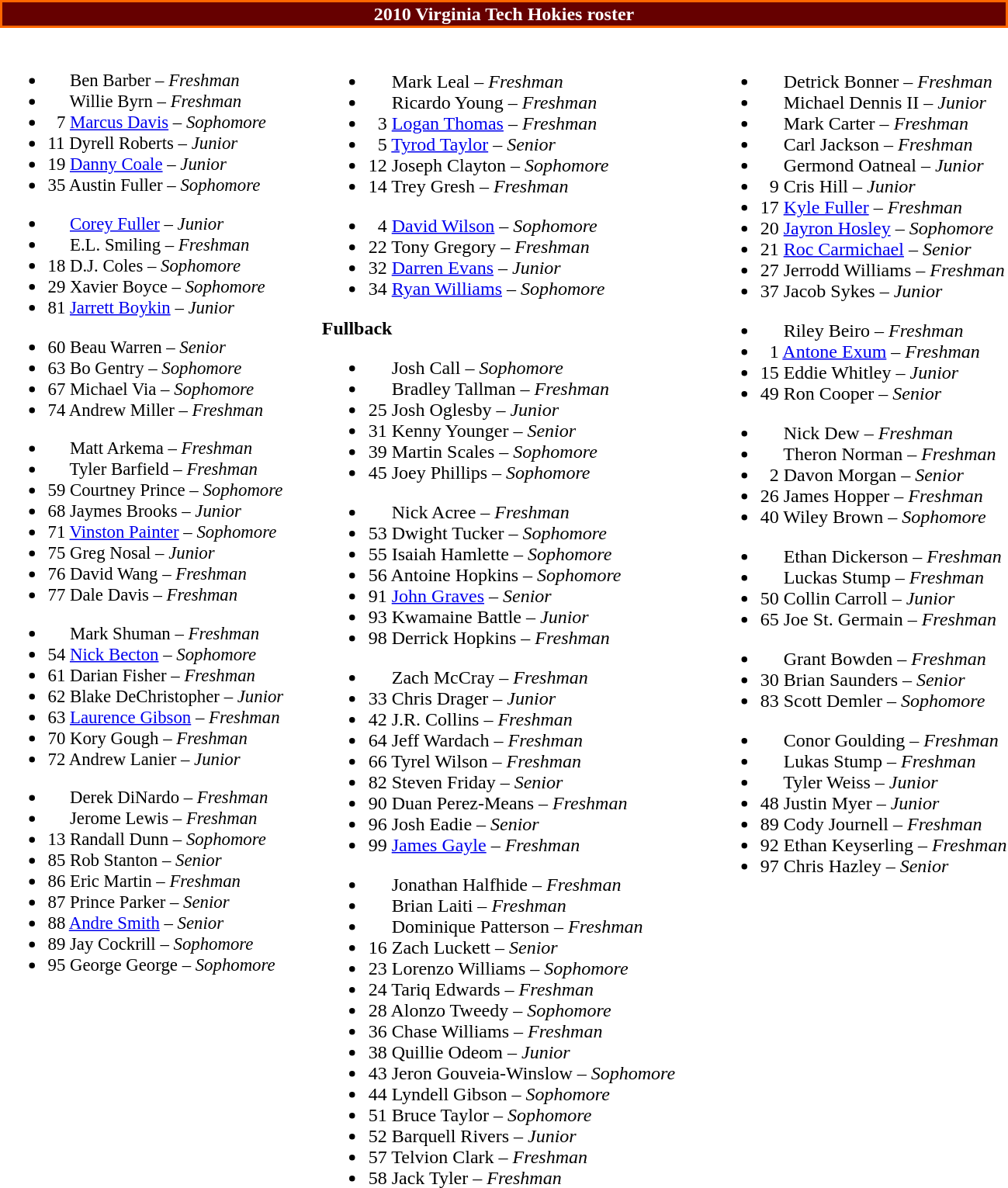<table class="toccolours" style="text-align: left;">
<tr>
<td colspan="9" style="background-color: #660000; color: white; text-align: center;border:2px solid #FF6600;"><strong>2010 Virginia Tech Hokies roster</strong></td>
</tr>
<tr>
<td style="font-size: 95%;" valign="top"><br><ul><li>      Ben Barber – <em> Freshman</em></li><li>      Willie Byrn – <em>Freshman</em></li><li>  7  <a href='#'>Marcus Davis</a> – <em> Sophomore</em></li><li>11  Dyrell Roberts – <em>Junior</em></li><li>19  <a href='#'>Danny Coale</a> – <em> Junior</em></li><li>35  Austin Fuller – <em> Sophomore</em></li></ul><ul><li>      <a href='#'>Corey Fuller</a> – <em>Junior</em></li><li>      E.L. Smiling – <em>Freshman</em></li><li>18  D.J. Coles – <em>Sophomore</em></li><li>29  Xavier Boyce – <em> Sophomore</em></li><li>81  <a href='#'>Jarrett Boykin</a> – <em>Junior</em></li></ul><ul><li>60  Beau Warren – <em> Senior</em></li><li>63  Bo Gentry – <em> Sophomore</em></li><li>67  Michael Via – <em> Sophomore</em></li><li>74  Andrew Miller – <em> Freshman</em></li></ul><ul><li>      Matt Arkema – <em>Freshman</em></li><li>      Tyler Barfield – <em> Freshman</em></li><li>59  Courtney Prince – <em> Sophomore</em></li><li>68  Jaymes Brooks – <em> Junior</em></li><li>71  <a href='#'>Vinston Painter</a> – <em> Sophomore</em></li><li>75  Greg Nosal – <em> Junior</em></li><li>76  David Wang – <em> Freshman</em></li><li>77  Dale Davis – <em>Freshman</em></li></ul><ul><li>      Mark Shuman – <em>Freshman</em></li><li>54  <a href='#'>Nick Becton</a> – <em> Sophomore</em></li><li>61  Darian Fisher – <em> Freshman</em></li><li>62  Blake DeChristopher – <em> Junior</em></li><li>63  <a href='#'>Laurence Gibson</a> – <em>Freshman</em></li><li>70  Kory Gough – <em>Freshman</em></li><li>72  Andrew Lanier – <em> Junior</em></li></ul><ul><li>      Derek DiNardo – <em>Freshman</em></li><li>      Jerome Lewis – <em>Freshman</em></li><li>13  Randall Dunn – <em> Sophomore</em></li><li>85  Rob Stanton – <em> Senior</em></li><li>86  Eric Martin – <em> Freshman</em></li><li>87  Prince Parker – <em> Senior</em></li><li>88  <a href='#'>Andre Smith</a> – <em> Senior</em></li><li>89  Jay Cockrill – <em>Sophomore</em></li><li>95  George George – <em> Sophomore</em></li></ul></td>
<td width="25"> </td>
<td valign="top"><br><ul><li>      Mark Leal – <em>Freshman</em></li><li>      Ricardo Young – <em>Freshman</em></li><li>  3  <a href='#'>Logan Thomas</a> – <em> Freshman</em></li><li>  5  <a href='#'>Tyrod Taylor</a> – <em>Senior</em></li><li>12  Joseph Clayton – <em> Sophomore</em></li><li>14  Trey Gresh – <em>Freshman</em></li></ul><ul><li>  4 <a href='#'>David Wilson</a> – <em>Sophomore</em></li><li>22  Tony Gregory – <em> Freshman</em></li><li>32  <a href='#'>Darren Evans</a> – <em> Junior</em></li><li>34  <a href='#'>Ryan Williams</a> – <em> Sophomore</em></li></ul><strong>Fullback</strong><ul><li>      Josh Call – <em> Sophomore</em></li><li>      Bradley Tallman – <em>Freshman</em></li><li>25  Josh Oglesby – <em> Junior</em></li><li>31  Kenny Younger – <em> Senior</em></li><li>39  Martin Scales – <em> Sophomore</em></li><li>45  Joey Phillips – <em> Sophomore</em></li></ul><ul><li>      Nick Acree – <em>Freshman</em></li><li>53  Dwight Tucker – <em> Sophomore</em></li><li>55  Isaiah Hamlette – <em> Sophomore</em></li><li>56  Antoine Hopkins – <em> Sophomore</em></li><li>91  <a href='#'>John Graves</a> – <em> Senior</em></li><li>93  Kwamaine Battle – <em> Junior</em></li><li>98  Derrick Hopkins – <em>Freshman</em></li></ul><ul><li>      Zach McCray – <em>Freshman</em></li><li>33  Chris Drager – <em> Junior</em></li><li>42  J.R. Collins – <em> Freshman</em></li><li>64  Jeff Wardach – <em>Freshman</em></li><li>66  Tyrel Wilson – <em> Freshman</em></li><li>82  Steven Friday – <em> Senior</em></li><li>90  Duan Perez-Means – <em>Freshman</em></li><li>96  Josh Eadie – <em> Senior</em></li><li>99  <a href='#'>James Gayle</a> – <em> Freshman</em></li></ul><ul><li>      Jonathan Halfhide – <em>Freshman</em></li><li>      Brian Laiti – <em>Freshman</em></li><li>      Dominique Patterson – <em>Freshman</em></li><li>16  Zach Luckett – <em> Senior</em></li><li>23  Lorenzo Williams – <em> Sophomore</em></li><li>24  Tariq Edwards – <em> Freshman</em></li><li>28  Alonzo Tweedy – <em> Sophomore</em></li><li>36  Chase Williams – <em>Freshman</em></li><li>38  Quillie Odeom – <em>Junior</em></li><li>43  Jeron Gouveia-Winslow – <em> Sophomore</em></li><li>44  Lyndell Gibson – <em> Sophomore</em></li><li>51  Bruce Taylor – <em> Sophomore</em></li><li>52  Barquell Rivers – <em> Junior</em></li><li>57  Telvion Clark – <em> Freshman</em></li><li>58  Jack Tyler – <em> Freshman</em></li></ul></td>
<td width="25"> </td>
<td valign="top"><br><ul><li>      Detrick Bonner – <em>Freshman</em></li><li>      Michael Dennis II – <em>Junior</em></li><li>      Mark Carter – <em>Freshman</em></li><li>      Carl Jackson – <em>Freshman</em></li><li>      Germond Oatneal – <em>Junior</em></li><li>  9  Cris Hill – <em> Junior</em></li><li>17  <a href='#'>Kyle Fuller</a> – <em>Freshman</em></li><li>20  <a href='#'>Jayron Hosley</a> – <em>Sophomore</em></li><li>21  <a href='#'>Roc Carmichael</a> – <em> Senior</em></li><li>27  Jerrodd Williams – <em> Freshman</em></li><li>37  Jacob Sykes – <em> Junior</em></li></ul><ul><li>      Riley Beiro – <em>Freshman</em></li><li>  1  <a href='#'>Antone Exum</a> – <em> Freshman</em></li><li>15  Eddie Whitley – <em>Junior</em></li><li>49  Ron Cooper – <em> Senior</em></li></ul><ul><li>      Nick Dew – <em>Freshman</em></li><li>      Theron Norman – <em>Freshman</em></li><li>  2  Davon Morgan – <em>Senior</em></li><li>26  James Hopper – <em> Freshman</em></li><li>40  Wiley Brown – <em> Sophomore</em></li></ul><ul><li>      Ethan Dickerson – <em> Freshman</em></li><li>      Luckas Stump – <em>Freshman</em></li><li>50  Collin Carroll – <em> Junior</em></li><li>65  Joe St. Germain – <em>Freshman</em></li></ul><ul><li>      Grant Bowden – <em> Freshman</em></li><li>30  Brian Saunders – <em> Senior</em></li><li>83  Scott Demler – <em> Sophomore</em></li></ul><ul><li>      Conor Goulding – <em>Freshman</em></li><li>      Lukas Stump – <em>Freshman</em></li><li>      Tyler Weiss – <em> Junior</em></li><li>48  Justin Myer – <em>Junior</em></li><li>89  Cody Journell – <em> Freshman</em></li><li>92  Ethan Keyserling – <em>Freshman</em></li><li>97  Chris Hazley – <em> Senior</em></li></ul></td>
</tr>
<tr>
<td colspan="7"></td>
</tr>
</table>
